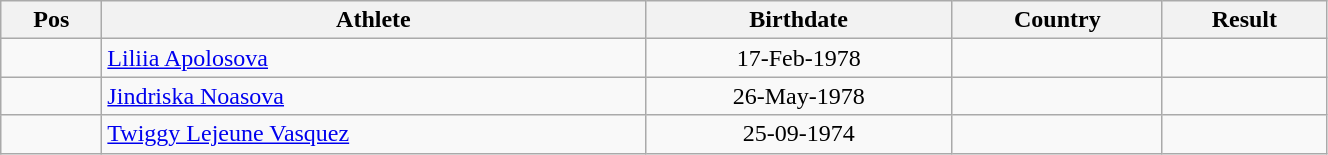<table class="wikitable"  style="text-align:center; width:70%;">
<tr>
<th>Pos</th>
<th>Athlete</th>
<th>Birthdate</th>
<th>Country</th>
<th>Result</th>
</tr>
<tr>
<td align=center></td>
<td align=left><a href='#'>Liliia Apolosova</a></td>
<td>17-Feb-1978</td>
<td align=left></td>
<td></td>
</tr>
<tr>
<td align=center></td>
<td align=left><a href='#'>Jindriska Noasova</a></td>
<td>26-May-1978</td>
<td align=left></td>
<td></td>
</tr>
<tr>
<td align=center></td>
<td align=left><a href='#'>Twiggy Lejeune Vasquez</a></td>
<td>25-09-1974</td>
<td align=left></td>
<td></td>
</tr>
</table>
